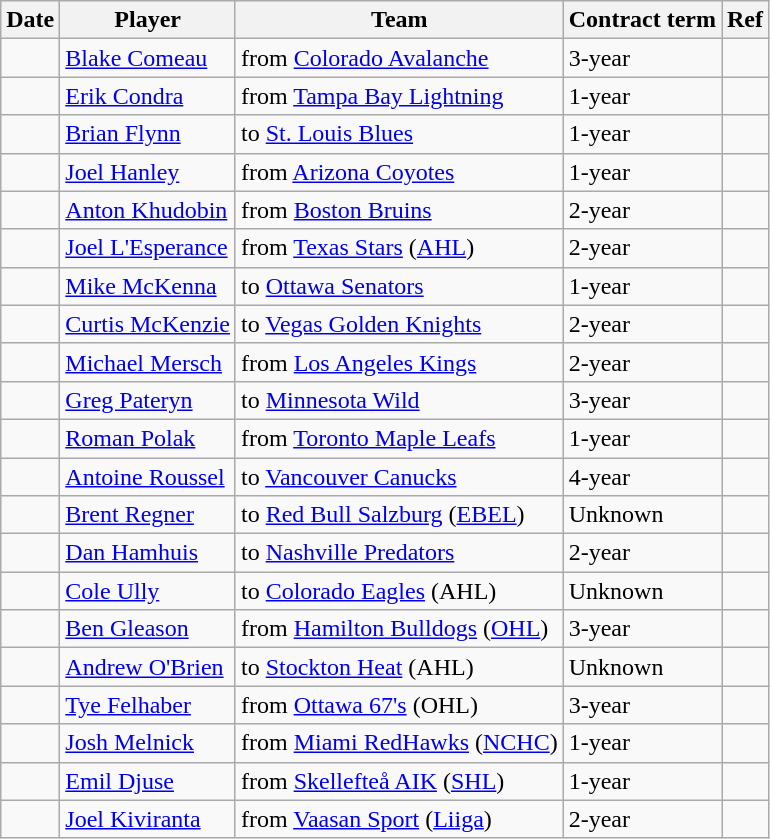<table class="wikitable">
<tr>
<th>Date</th>
<th>Player</th>
<th>Team</th>
<th>Contract term</th>
<th>Ref</th>
</tr>
<tr>
<td></td>
<td><a href='#'>Blake Comeau</a></td>
<td>from <a href='#'>Colorado Avalanche</a></td>
<td>3-year</td>
<td></td>
</tr>
<tr>
<td></td>
<td><a href='#'>Erik Condra</a></td>
<td>from <a href='#'>Tampa Bay Lightning</a></td>
<td>1-year</td>
<td></td>
</tr>
<tr>
<td></td>
<td><a href='#'>Brian Flynn</a></td>
<td>to <a href='#'>St. Louis Blues</a></td>
<td>1-year</td>
<td></td>
</tr>
<tr>
<td></td>
<td><a href='#'>Joel Hanley</a></td>
<td>from <a href='#'>Arizona Coyotes</a></td>
<td>1-year</td>
<td></td>
</tr>
<tr>
<td></td>
<td><a href='#'>Anton Khudobin</a></td>
<td>from <a href='#'>Boston Bruins</a></td>
<td>2-year</td>
<td></td>
</tr>
<tr>
<td></td>
<td><a href='#'>Joel L'Esperance</a></td>
<td>from <a href='#'>Texas Stars</a> (<a href='#'>AHL</a>)</td>
<td>2-year</td>
<td></td>
</tr>
<tr>
<td></td>
<td><a href='#'>Mike McKenna</a></td>
<td>to <a href='#'>Ottawa Senators</a></td>
<td>1-year</td>
<td></td>
</tr>
<tr>
<td></td>
<td><a href='#'>Curtis McKenzie</a></td>
<td>to <a href='#'>Vegas Golden Knights</a></td>
<td>2-year</td>
<td></td>
</tr>
<tr>
<td></td>
<td><a href='#'>Michael Mersch</a></td>
<td>from <a href='#'>Los Angeles Kings</a></td>
<td>2-year</td>
<td></td>
</tr>
<tr>
<td></td>
<td><a href='#'>Greg Pateryn</a></td>
<td>to <a href='#'>Minnesota Wild</a></td>
<td>3-year</td>
<td></td>
</tr>
<tr>
<td></td>
<td><a href='#'>Roman Polak</a></td>
<td>from <a href='#'>Toronto Maple Leafs</a></td>
<td>1-year</td>
<td></td>
</tr>
<tr>
<td></td>
<td><a href='#'>Antoine Roussel</a></td>
<td>to <a href='#'>Vancouver Canucks</a></td>
<td>4-year</td>
<td></td>
</tr>
<tr>
<td></td>
<td><a href='#'>Brent Regner</a></td>
<td>to <a href='#'>Red Bull Salzburg</a> (<a href='#'>EBEL</a>)</td>
<td>Unknown</td>
<td></td>
</tr>
<tr>
<td></td>
<td><a href='#'>Dan Hamhuis</a></td>
<td>to <a href='#'>Nashville Predators</a></td>
<td>2-year</td>
<td></td>
</tr>
<tr>
<td></td>
<td><a href='#'>Cole Ully</a></td>
<td>to <a href='#'>Colorado Eagles</a> (AHL)</td>
<td>Unknown</td>
<td></td>
</tr>
<tr>
<td></td>
<td><a href='#'>Ben Gleason</a></td>
<td>from <a href='#'>Hamilton Bulldogs</a> (<a href='#'>OHL</a>)</td>
<td>3-year</td>
<td></td>
</tr>
<tr>
<td></td>
<td><a href='#'>Andrew O'Brien</a></td>
<td>to <a href='#'>Stockton Heat</a> (AHL)</td>
<td>Unknown</td>
<td></td>
</tr>
<tr>
<td></td>
<td><a href='#'>Tye Felhaber</a></td>
<td>from <a href='#'>Ottawa 67's</a> (OHL)</td>
<td>3-year</td>
<td></td>
</tr>
<tr>
<td></td>
<td><a href='#'>Josh Melnick</a></td>
<td>from <a href='#'>Miami RedHawks</a> (<a href='#'>NCHC</a>)</td>
<td>1-year</td>
<td></td>
</tr>
<tr>
<td></td>
<td><a href='#'>Emil Djuse</a></td>
<td>from <a href='#'>Skellefteå AIK</a> (<a href='#'>SHL</a>)</td>
<td>1-year</td>
<td></td>
</tr>
<tr>
<td></td>
<td><a href='#'>Joel Kiviranta</a></td>
<td>from <a href='#'>Vaasan Sport</a> (<a href='#'>Liiga</a>)</td>
<td>2-year</td>
<td></td>
</tr>
</table>
